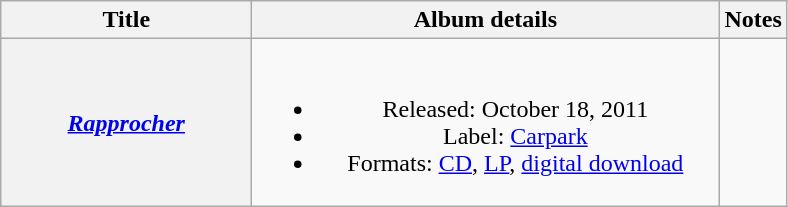<table class="wikitable plainrowheaders" style="text-align:center;">
<tr>
<th scope="col" style="width:10em;">Title</th>
<th scope="col" style="width:19em;">Album details</th>
<th scope="col">Notes</th>
</tr>
<tr>
<th scope="row"><em><a href='#'>Rapprocher</a></em></th>
<td><br><ul><li>Released: October 18, 2011</li><li>Label: <a href='#'>Carpark</a></li><li>Formats: <a href='#'>CD</a>, <a href='#'>LP</a>, <a href='#'>digital download</a></li></ul></td>
<td><br></td>
</tr>
</table>
